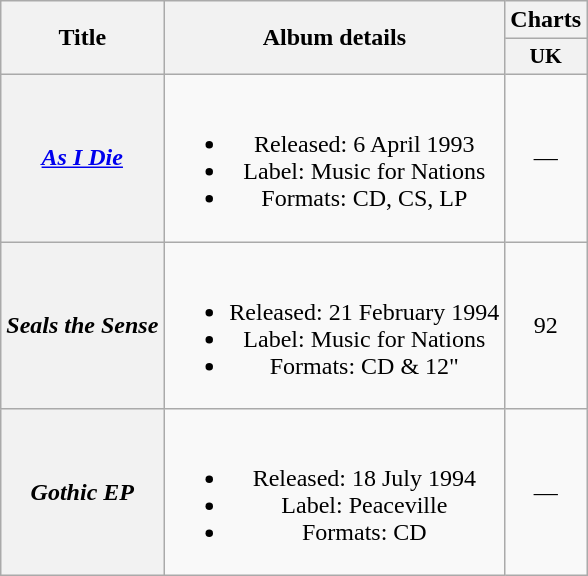<table class="wikitable plainrowheaders" style="text-align:center;">
<tr>
<th scope="col" rowspan="2">Title</th>
<th scope="col" rowspan="2">Album details</th>
<th scope="col" colspan="1">Charts</th>
</tr>
<tr>
<th scope="col" style="width:3em;font-size:90%;">UK<br></th>
</tr>
<tr>
<th scope="row"><em><a href='#'>As I Die</a></em></th>
<td><br><ul><li>Released: 6 April 1993</li><li>Label: Music for Nations</li><li>Formats: CD, CS, LP</li></ul></td>
<td>—</td>
</tr>
<tr>
<th scope="row"><em>Seals the Sense</em></th>
<td><br><ul><li>Released: 21 February 1994</li><li>Label: Music for Nations</li><li>Formats: CD & 12"</li></ul></td>
<td>92</td>
</tr>
<tr>
<th scope="row"><em>Gothic EP</em></th>
<td><br><ul><li>Released: 18 July 1994</li><li>Label: Peaceville</li><li>Formats: CD</li></ul></td>
<td>—</td>
</tr>
</table>
